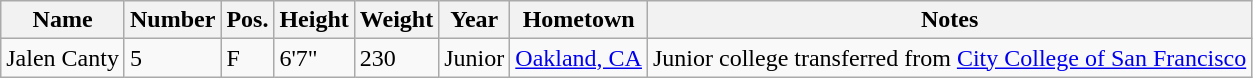<table class="wikitable sortable" border="1">
<tr>
<th>Name</th>
<th>Number</th>
<th>Pos.</th>
<th>Height</th>
<th>Weight</th>
<th>Year</th>
<th>Hometown</th>
<th class="unsortable">Notes</th>
</tr>
<tr>
<td>Jalen Canty</td>
<td>5</td>
<td>F</td>
<td>6'7"</td>
<td>230</td>
<td>Junior</td>
<td><a href='#'>Oakland, CA</a></td>
<td>Junior college transferred from <a href='#'>City College of San Francisco</a></td>
</tr>
</table>
